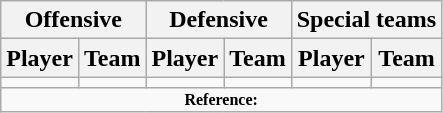<table class="wikitable" border="1">
<tr>
<th colspan="2">Offensive</th>
<th colspan="2">Defensive</th>
<th colspan="2">Special teams</th>
</tr>
<tr>
<th>Player</th>
<th>Team</th>
<th>Player</th>
<th>Team</th>
<th>Player</th>
<th>Team</th>
</tr>
<tr>
<td></td>
<td></td>
<td></td>
<td></td>
<td></td>
<td></td>
</tr>
<tr>
<td colspan="8" style="font-size: 8pt" align="center"><strong>Reference: </strong></td>
</tr>
</table>
